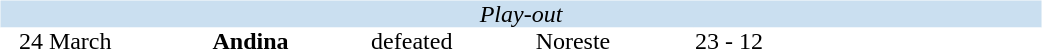<table width=700>
<tr>
<td width=700 valign="top"><br><table border=0 cellspacing=0 cellpadding=0 style="font-size: 100%; border-collapse: collapse;" width=100%>
<tr bgcolor="#CADFF0">
<td style="font-size:100%"; align="center" colspan="6"><em>Play-out</em></td>
</tr>
<tr align=center bgcolor=#FFFFFF>
<td width=90>24 March</td>
<td width=170><strong>Andina</strong></td>
<td width=20>defeated</td>
<td width=170>Noreste</td>
<td width=50>23 - 12</td>
<td width=200></td>
</tr>
</table>
</td>
</tr>
</table>
